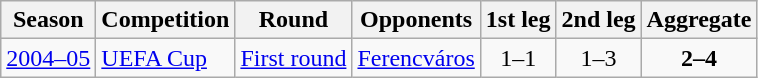<table class="wikitable">
<tr>
<th>Season</th>
<th>Competition</th>
<th>Round</th>
<th>Opponents</th>
<th>1st leg</th>
<th>2nd leg</th>
<th>Aggregate</th>
</tr>
<tr>
<td><a href='#'>2004–05</a></td>
<td><a href='#'>UEFA Cup</a></td>
<td><a href='#'>First round</a></td>
<td> <a href='#'>Ferencváros</a></td>
<td style="text-align:center;">1–1</td>
<td style="text-align:center;">1–3</td>
<td style="text-align:center;"><strong>2–4</strong></td>
</tr>
</table>
